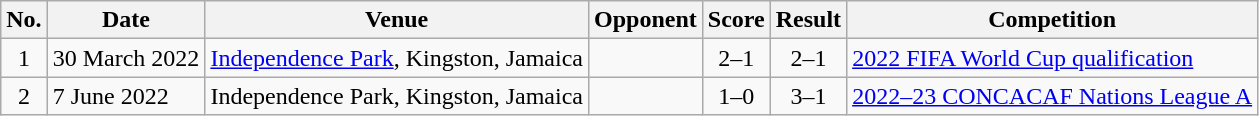<table class="wikitable">
<tr>
<th scope="col">No.</th>
<th scope="col">Date</th>
<th scope="col">Venue</th>
<th scope="col">Opponent</th>
<th scope="col">Score</th>
<th scope="col">Result</th>
<th scope="col">Competition</th>
</tr>
<tr>
<td align="center">1</td>
<td>30 March 2022</td>
<td><a href='#'>Independence Park</a>, Kingston, Jamaica</td>
<td></td>
<td align="center">2–1</td>
<td align="center">2–1</td>
<td><a href='#'>2022 FIFA World Cup qualification</a></td>
</tr>
<tr>
<td align="center">2</td>
<td>7 June 2022</td>
<td>Independence Park, Kingston, Jamaica</td>
<td></td>
<td align="center">1–0</td>
<td align="center">3–1</td>
<td><a href='#'>2022–23 CONCACAF Nations League A</a></td>
</tr>
</table>
